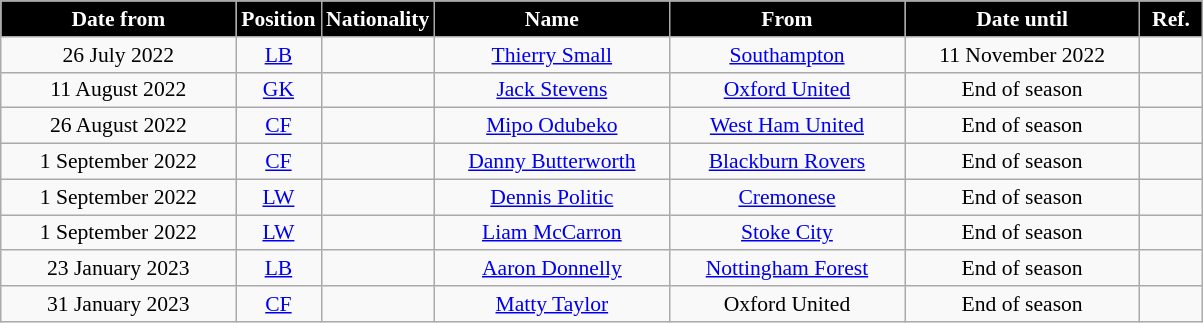<table class="wikitable"  style="text-align:center; font-size:90%; ">
<tr>
<th style="background:#000000; color:#FFFFFF; width:150px;">Date from</th>
<th style="background:#000000; color:#FFFFFF; width:50px;">Position</th>
<th style="background:#000000; color:#FFFFFF; width:50px;">Nationality</th>
<th style="background:#000000; color:#FFFFFF; width:150px;">Name</th>
<th style="background:#000000; color:#FFFFFF; width:150px;">From</th>
<th style="background:#000000; color:#FFFFFF; width:150px;">Date until</th>
<th style="background:#000000; color:#FFFFFF; width:35px;">Ref.</th>
</tr>
<tr>
<td>26 July 2022</td>
<td><a href='#'>LB</a></td>
<td></td>
<td><a href='#'>Thierry Small</a></td>
<td><a href='#'>Southampton</a></td>
<td>11 November 2022</td>
<td></td>
</tr>
<tr>
<td>11 August 2022</td>
<td><a href='#'>GK</a></td>
<td></td>
<td><a href='#'>Jack Stevens</a></td>
<td><a href='#'>Oxford United</a></td>
<td>End of season</td>
<td></td>
</tr>
<tr>
<td>26 August 2022</td>
<td><a href='#'>CF</a></td>
<td></td>
<td><a href='#'>Mipo Odubeko</a></td>
<td><a href='#'>West Ham United</a></td>
<td>End of season</td>
<td></td>
</tr>
<tr>
<td>1 September 2022</td>
<td><a href='#'>CF</a></td>
<td></td>
<td><a href='#'>Danny Butterworth</a></td>
<td><a href='#'>Blackburn Rovers</a></td>
<td>End of season</td>
<td></td>
</tr>
<tr>
<td>1 September 2022</td>
<td><a href='#'>LW</a></td>
<td></td>
<td><a href='#'>Dennis Politic</a></td>
<td> <a href='#'>Cremonese</a></td>
<td>End of season</td>
<td></td>
</tr>
<tr>
<td>1 September 2022</td>
<td><a href='#'>LW</a></td>
<td></td>
<td><a href='#'>Liam McCarron</a></td>
<td><a href='#'>Stoke City</a></td>
<td>End of season</td>
<td></td>
</tr>
<tr>
<td>23 January 2023</td>
<td><a href='#'>LB</a></td>
<td></td>
<td><a href='#'>Aaron Donnelly</a></td>
<td><a href='#'>Nottingham Forest</a></td>
<td>End of season</td>
<td></td>
</tr>
<tr>
<td>31 January 2023</td>
<td><a href='#'>CF</a></td>
<td></td>
<td><a href='#'>Matty Taylor</a></td>
<td>Oxford United</td>
<td>End of season</td>
<td></td>
</tr>
</table>
